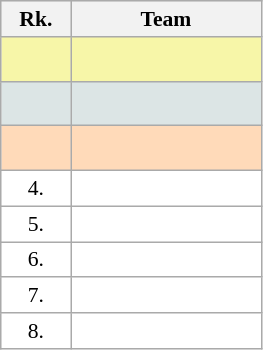<table class="wikitable" style="border:1px solid #aaa; font-size:90%;">
<tr style="background:#e4e4e4;">
<th style="border-bottom:1px solid #aaa; width:40px;">Rk.</th>
<th style="border-bottom:1px solid #aaa; width:120px;">Team</th>
</tr>
<tr style="background:#f7f6a8;">
<td style="text-align:center; height:23px;"></td>
<td><strong></strong></td>
</tr>
<tr style="background:#dce5e5;">
<td style="text-align:center; height:23px;"></td>
<td></td>
</tr>
<tr style="background:#ffdab9;">
<td style="text-align:center; height:23px;"></td>
<td></td>
</tr>
<tr style="background:#fff;">
<td style="text-align:center;">4.</td>
<td></td>
</tr>
<tr style="background:#fff;">
<td style="text-align:center;">5.</td>
<td></td>
</tr>
<tr style="background:#fff;">
<td style="text-align:center;">6.</td>
<td></td>
</tr>
<tr style="background:#fff;">
<td style="text-align:center;">7.</td>
<td></td>
</tr>
<tr style="background:#fff;">
<td style="text-align:center;">8.</td>
<td></td>
</tr>
</table>
